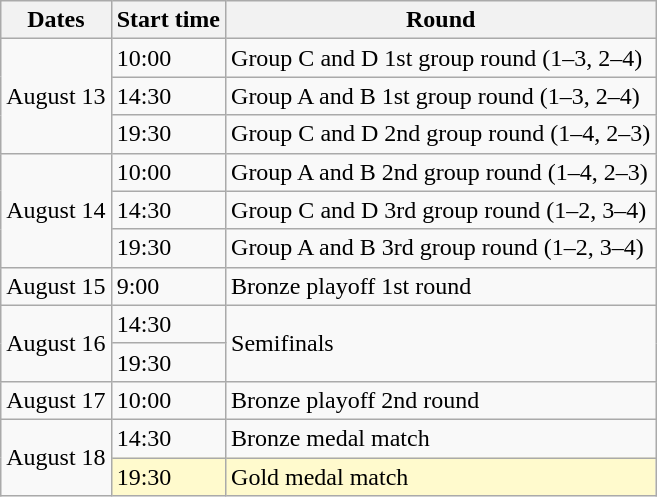<table class="wikitable">
<tr>
<th>Dates</th>
<th>Start time</th>
<th>Round</th>
</tr>
<tr>
<td rowspan=3>August 13</td>
<td>10:00</td>
<td>Group C and D 1st group round (1–3, 2–4)</td>
</tr>
<tr>
<td>14:30</td>
<td>Group A and B 1st group round (1–3, 2–4)</td>
</tr>
<tr>
<td>19:30</td>
<td>Group C and D 2nd group round (1–4, 2–3)</td>
</tr>
<tr>
<td rowspan=3>August 14</td>
<td>10:00</td>
<td>Group A and B 2nd group round (1–4, 2–3)</td>
</tr>
<tr>
<td>14:30</td>
<td>Group C and D 3rd group round (1–2, 3–4)</td>
</tr>
<tr>
<td>19:30</td>
<td>Group A and B 3rd group round (1–2, 3–4)</td>
</tr>
<tr>
<td>August 15</td>
<td>9:00</td>
<td>Bronze playoff 1st round</td>
</tr>
<tr>
<td rowspan=2>August 16</td>
<td>14:30</td>
<td rowspan=2>Semifinals</td>
</tr>
<tr>
<td>19:30</td>
</tr>
<tr>
<td>August 17</td>
<td>10:00</td>
<td>Bronze playoff 2nd round</td>
</tr>
<tr>
<td rowspan=2>August 18</td>
<td>14:30</td>
<td>Bronze medal match</td>
</tr>
<tr style=background:lemonchiffon>
<td>19:30</td>
<td>Gold medal match</td>
</tr>
</table>
